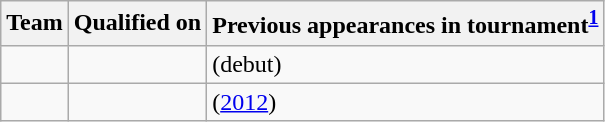<table class="wikitable sortable" style="text-align: left;">
<tr>
<th>Team</th>
<th>Qualified on</th>
<th>Previous appearances in tournament<sup><strong><a href='#'>1</a></strong></sup></th>
</tr>
<tr>
<td></td>
<td></td>
<td> (debut)</td>
</tr>
<tr>
<td></td>
<td></td>
<td> (<a href='#'>2012</a>)</td>
</tr>
</table>
